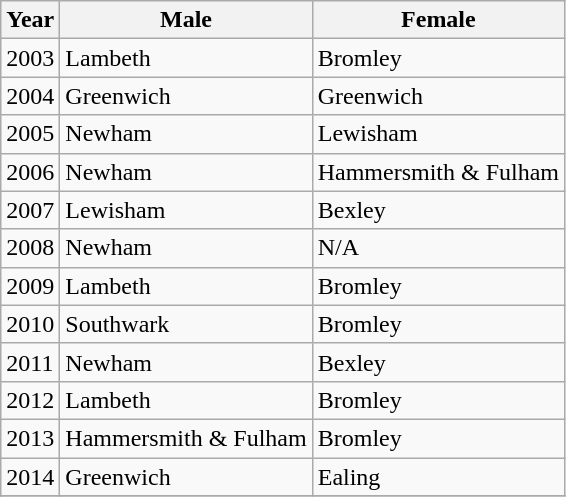<table class="wikitable">
<tr>
<th>Year</th>
<th>Male</th>
<th>Female</th>
</tr>
<tr>
<td>2003</td>
<td>Lambeth</td>
<td>Bromley</td>
</tr>
<tr>
<td>2004</td>
<td>Greenwich</td>
<td>Greenwich</td>
</tr>
<tr>
<td>2005</td>
<td>Newham</td>
<td>Lewisham</td>
</tr>
<tr>
<td>2006</td>
<td>Newham</td>
<td>Hammersmith & Fulham</td>
</tr>
<tr>
<td>2007</td>
<td>Lewisham</td>
<td>Bexley</td>
</tr>
<tr>
<td>2008</td>
<td>Newham</td>
<td>N/A</td>
</tr>
<tr>
<td>2009</td>
<td>Lambeth</td>
<td>Bromley</td>
</tr>
<tr>
<td>2010</td>
<td>Southwark</td>
<td>Bromley</td>
</tr>
<tr>
<td>2011</td>
<td>Newham</td>
<td>Bexley</td>
</tr>
<tr>
<td>2012</td>
<td>Lambeth</td>
<td>Bromley</td>
</tr>
<tr>
<td>2013</td>
<td>Hammersmith & Fulham</td>
<td>Bromley</td>
</tr>
<tr>
<td>2014</td>
<td>Greenwich</td>
<td>Ealing</td>
</tr>
<tr>
</tr>
</table>
